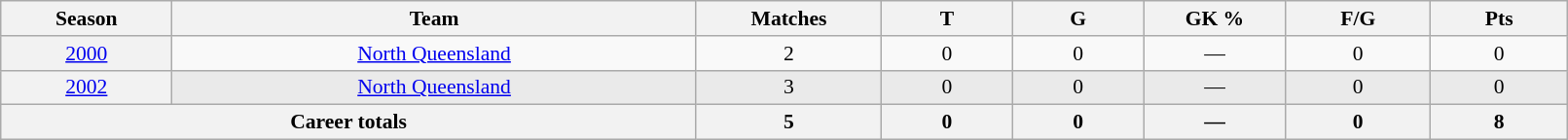<table class="wikitable sortable"  style="font-size:90%; text-align:center; width:85%;">
<tr>
<th width=2%>Season</th>
<th width=8%>Team</th>
<th width=2%>Matches</th>
<th width=2%>T</th>
<th width=2%>G</th>
<th width=2%>GK %</th>
<th width=2%>F/G</th>
<th width=2%>Pts</th>
</tr>
<tr>
<th scope="row" style="text-align:center; font-weight:normal"><a href='#'>2000</a></th>
<td style="text-align:center;"> <a href='#'>North Queensland</a></td>
<td>2</td>
<td>0</td>
<td>0</td>
<td>—</td>
<td>0</td>
<td>0</td>
</tr>
<tr style="background:#eaeaea;">
<th scope="row" style="text-align:center; font-weight:normal"><a href='#'>2002</a></th>
<td style="text-align:center;"> <a href='#'>North Queensland</a></td>
<td>3</td>
<td>0</td>
<td>0</td>
<td>—</td>
<td>0</td>
<td>0</td>
</tr>
<tr class="sortbottom">
<th colspan=2>Career totals</th>
<th>5</th>
<th>0</th>
<th>0</th>
<th>—</th>
<th>0</th>
<th>8</th>
</tr>
</table>
